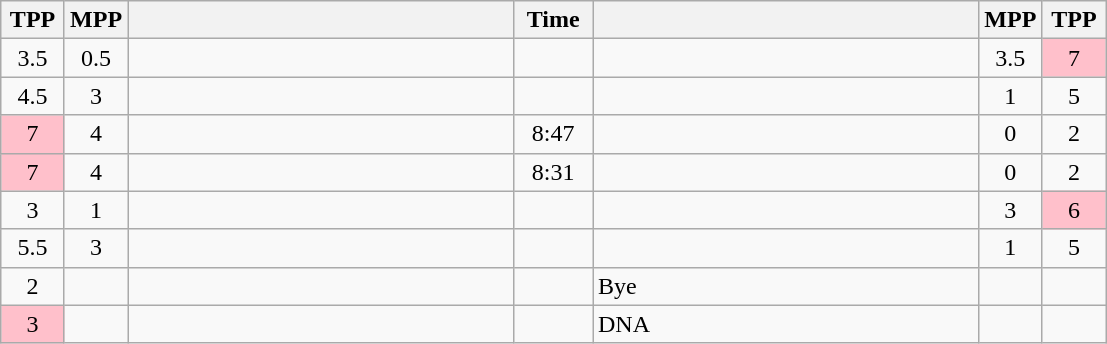<table class="wikitable" style="text-align: center;" |>
<tr>
<th width="35">TPP</th>
<th width="35">MPP</th>
<th width="250"></th>
<th width="45">Time</th>
<th width="250"></th>
<th width="35">MPP</th>
<th width="35">TPP</th>
</tr>
<tr>
<td>3.5</td>
<td>0.5</td>
<td style="text-align:left;"><strong></strong></td>
<td></td>
<td style="text-align:left;"></td>
<td>3.5</td>
<td bgcolor=pink>7</td>
</tr>
<tr>
<td>4.5</td>
<td>3</td>
<td style="text-align:left;"></td>
<td></td>
<td style="text-align:left;"><strong></strong></td>
<td>1</td>
<td>5</td>
</tr>
<tr>
<td bgcolor=pink>7</td>
<td>4</td>
<td style="text-align:left;"></td>
<td>8:47</td>
<td style="text-align:left;"><strong></strong></td>
<td>0</td>
<td>2</td>
</tr>
<tr>
<td bgcolor=pink>7</td>
<td>4</td>
<td style="text-align:left;"></td>
<td>8:31</td>
<td style="text-align:left;"><strong></strong></td>
<td>0</td>
<td>2</td>
</tr>
<tr>
<td>3</td>
<td>1</td>
<td style="text-align:left;"><strong></strong></td>
<td></td>
<td style="text-align:left;"></td>
<td>3</td>
<td bgcolor=pink>6</td>
</tr>
<tr>
<td>5.5</td>
<td>3</td>
<td style="text-align:left;"></td>
<td></td>
<td style="text-align:left;"><strong></strong></td>
<td>1</td>
<td>5</td>
</tr>
<tr>
<td>2</td>
<td></td>
<td style="text-align:left;"><strong></strong></td>
<td></td>
<td style="text-align:left;">Bye</td>
<td></td>
<td></td>
</tr>
<tr>
<td bgcolor=pink>3</td>
<td></td>
<td style="text-align:left;"></td>
<td></td>
<td style="text-align:left;">DNA</td>
<td></td>
<td></td>
</tr>
</table>
